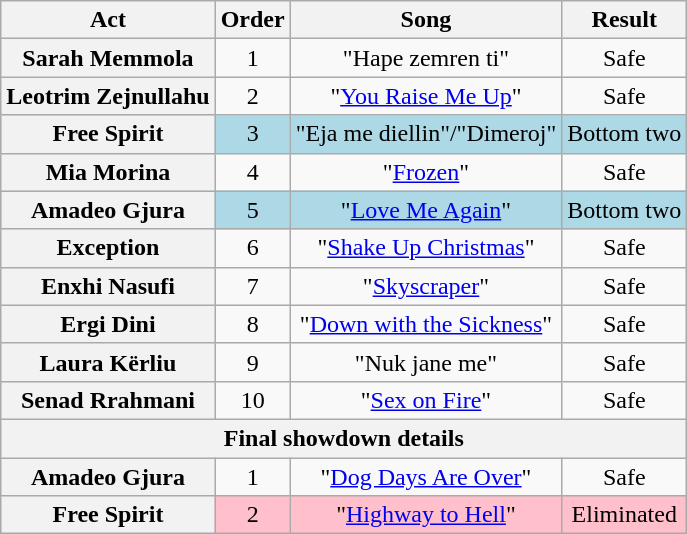<table class="wikitable plainrowheaders" style="text-align:center;">
<tr>
<th scope="col">Act</th>
<th scope="col">Order</th>
<th scope="col">Song</th>
<th scope="col">Result</th>
</tr>
<tr>
<th scope="row">Sarah Memmola</th>
<td>1</td>
<td>"Hape zemren ti"</td>
<td>Safe</td>
</tr>
<tr>
<th scope="row">Leotrim Zejnullahu</th>
<td>2</td>
<td>"<a href='#'>You Raise Me Up</a>"</td>
<td>Safe</td>
</tr>
<tr style="background:lightblue;">
<th scope="row">Free Spirit</th>
<td>3</td>
<td>"Eja me diellin"/"Dimeroj"</td>
<td>Bottom two</td>
</tr>
<tr>
<th scope="row">Mia Morina</th>
<td>4</td>
<td>"<a href='#'>Frozen</a>"</td>
<td>Safe</td>
</tr>
<tr style="background:lightblue;">
<th scope="row">Amadeo Gjura</th>
<td>5</td>
<td>"<a href='#'>Love Me Again</a>"</td>
<td>Bottom two</td>
</tr>
<tr>
<th scope="row">Exception</th>
<td>6</td>
<td>"<a href='#'>Shake Up Christmas</a>"</td>
<td>Safe</td>
</tr>
<tr>
<th scope="row">Enxhi Nasufi</th>
<td>7</td>
<td>"<a href='#'>Skyscraper</a>"</td>
<td>Safe</td>
</tr>
<tr>
<th scope="row">Ergi Dini</th>
<td>8</td>
<td>"<a href='#'>Down with the Sickness</a>"</td>
<td>Safe</td>
</tr>
<tr>
<th scope="row">Laura Kërliu</th>
<td>9</td>
<td>"Nuk jane me"</td>
<td>Safe</td>
</tr>
<tr>
<th scope="row">Senad Rrahmani</th>
<td>10</td>
<td>"<a href='#'>Sex on Fire</a>"</td>
<td>Safe</td>
</tr>
<tr>
<th colspan="5">Final showdown details</th>
</tr>
<tr>
<th scope="row">Amadeo Gjura</th>
<td>1</td>
<td>"<a href='#'>Dog Days Are Over</a>"</td>
<td>Safe</td>
</tr>
<tr style="background:pink;">
<th scope="row">Free Spirit</th>
<td>2</td>
<td>"<a href='#'>Highway to Hell</a>"</td>
<td>Eliminated</td>
</tr>
</table>
